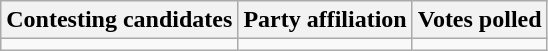<table class="wikitable sortable">
<tr>
<th>Contesting candidates</th>
<th>Party affiliation</th>
<th>Votes polled</th>
</tr>
<tr>
<td></td>
<td></td>
<td></td>
</tr>
</table>
